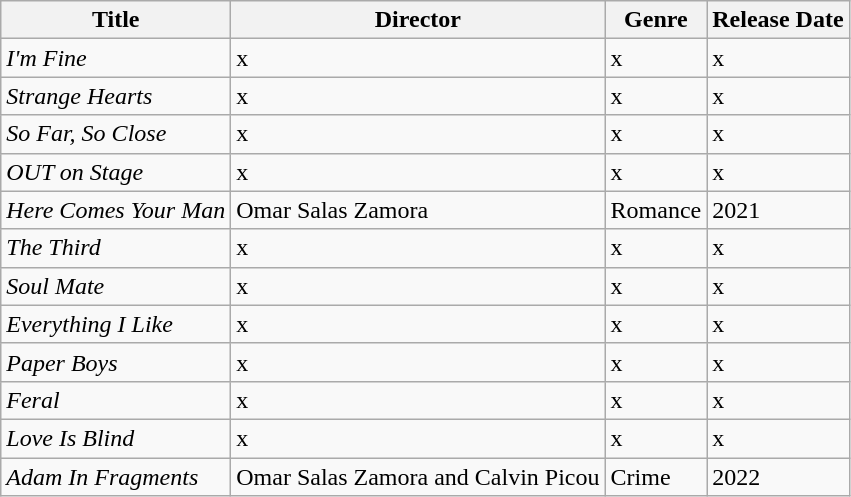<table class="wikitable sortable">
<tr>
<th>Title</th>
<th>Director</th>
<th>Genre</th>
<th>Release Date</th>
</tr>
<tr>
<td><em>I'm Fine</em></td>
<td>x</td>
<td>x</td>
<td>x</td>
</tr>
<tr>
<td><em>Strange Hearts</em></td>
<td>x</td>
<td>x</td>
<td>x</td>
</tr>
<tr>
<td><em>So Far, So Close</em></td>
<td>x</td>
<td>x</td>
<td>x</td>
</tr>
<tr>
<td><em>OUT on Stage</em></td>
<td>x</td>
<td>x</td>
<td>x</td>
</tr>
<tr>
<td><em>Here Comes Your Man</em></td>
<td>Omar Salas Zamora</td>
<td>Romance</td>
<td>2021</td>
</tr>
<tr>
<td><em>The Third</em></td>
<td>x</td>
<td>x</td>
<td>x</td>
</tr>
<tr>
<td><em>Soul Mate</em></td>
<td>x</td>
<td>x</td>
<td>x</td>
</tr>
<tr>
<td><em>Everything I Like</em></td>
<td>x</td>
<td>x</td>
<td>x</td>
</tr>
<tr>
<td><em>Paper Boys</em></td>
<td>x</td>
<td>x</td>
<td>x</td>
</tr>
<tr>
<td><em>Feral</em></td>
<td>x</td>
<td>x</td>
<td>x</td>
</tr>
<tr>
<td><em>Love Is Blind</em></td>
<td>x</td>
<td>x</td>
<td>x</td>
</tr>
<tr>
<td><em>Adam In Fragments</em></td>
<td>Omar Salas Zamora and Calvin Picou</td>
<td>Crime</td>
<td>2022</td>
</tr>
</table>
